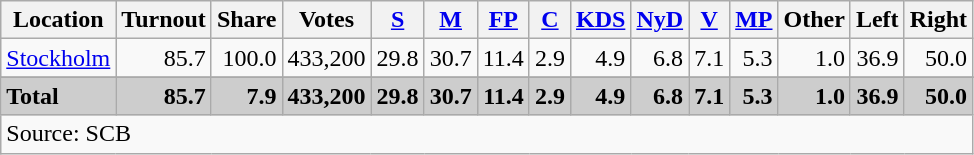<table class="wikitable sortable" style=text-align:right>
<tr>
<th>Location</th>
<th>Turnout</th>
<th>Share</th>
<th>Votes</th>
<th><a href='#'>S</a></th>
<th><a href='#'>M</a></th>
<th><a href='#'>FP</a></th>
<th><a href='#'>C</a></th>
<th><a href='#'>KDS</a></th>
<th><a href='#'>NyD</a></th>
<th><a href='#'>V</a></th>
<th><a href='#'>MP</a></th>
<th>Other</th>
<th>Left</th>
<th>Right</th>
</tr>
<tr>
<td align=left><a href='#'>Stockholm</a></td>
<td>85.7</td>
<td>100.0</td>
<td>433,200</td>
<td>29.8</td>
<td>30.7</td>
<td>11.4</td>
<td>2.9</td>
<td>4.9</td>
<td>6.8</td>
<td>7.1</td>
<td>5.3</td>
<td>1.0</td>
<td>36.9</td>
<td>50.0</td>
</tr>
<tr>
</tr>
<tr style="background:#CDCDCD;">
<td align=left><strong>Total</strong></td>
<td><strong>85.7</strong></td>
<td><strong>7.9</strong></td>
<td><strong>433,200</strong></td>
<td><strong>29.8</strong></td>
<td><strong>30.7</strong></td>
<td><strong>11.4</strong></td>
<td><strong>2.9</strong></td>
<td><strong>4.9</strong></td>
<td><strong>6.8</strong></td>
<td><strong>7.1</strong></td>
<td><strong>5.3</strong></td>
<td><strong>1.0</strong></td>
<td><strong>36.9</strong></td>
<td><strong>50.0</strong></td>
</tr>
<tr>
<td align=left colspan=15>Source: SCB </td>
</tr>
</table>
